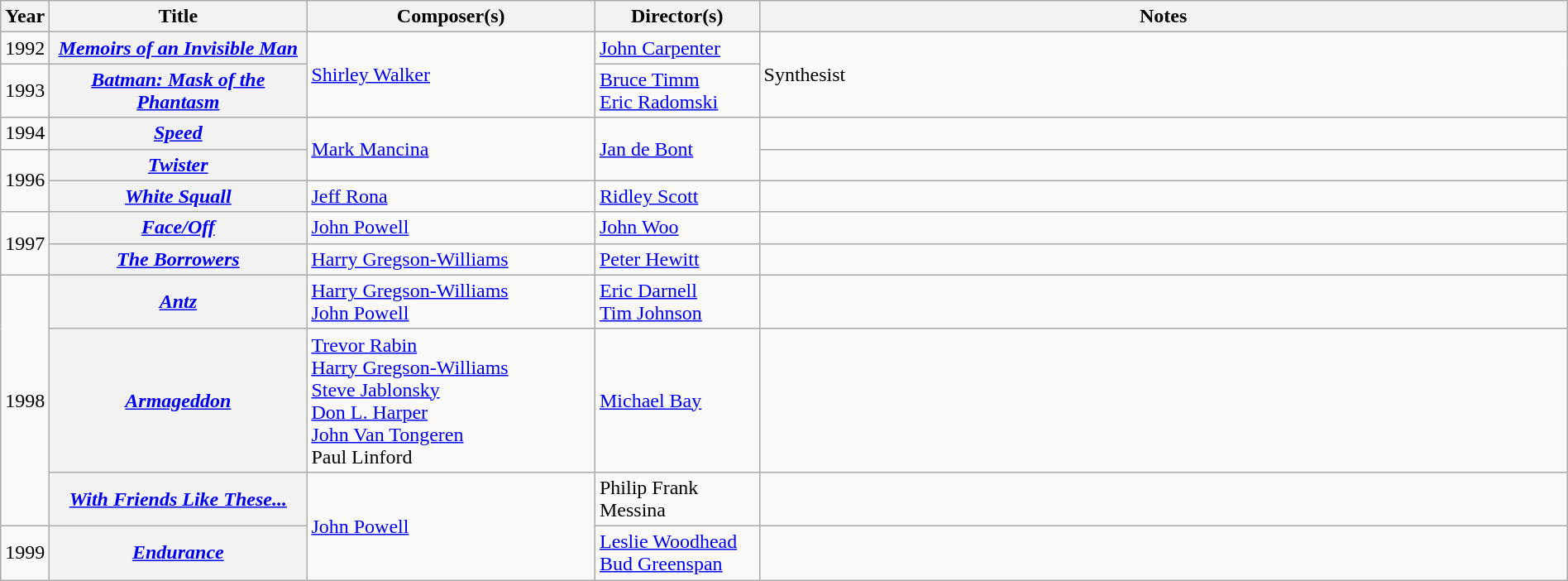<table class="wikitable sortable" width=100%>
<tr>
<th width="30">Year</th>
<th width="200">Title</th>
<th width="225">Composer(s)</th>
<th width="125">Director(s)</th>
<th>Notes</th>
</tr>
<tr>
<td rowspan="1">1992</td>
<th><em><a href='#'>Memoirs of an Invisible Man</a></em></th>
<td rowspan="2"><a href='#'>Shirley Walker</a></td>
<td><a href='#'>John Carpenter</a></td>
<td rowspan="2">Synthesist</td>
</tr>
<tr>
<td rowspan="1">1993</td>
<th><em><a href='#'>Batman: Mask of the Phantasm</a></em></th>
<td><a href='#'>Bruce Timm</a><br><a href='#'>Eric Radomski</a></td>
</tr>
<tr>
<td rowspan="1">1994</td>
<th><em><a href='#'>Speed</a></em></th>
<td rowspan=2><a href='#'>Mark Mancina</a></td>
<td rowspan=2><a href='#'>Jan de Bont</a></td>
<td></td>
</tr>
<tr>
<td rowspan="2">1996</td>
<th><em><a href='#'>Twister</a></em></th>
<td></td>
</tr>
<tr>
<th><em><a href='#'>White Squall</a></em></th>
<td><a href='#'>Jeff Rona</a></td>
<td><a href='#'>Ridley Scott</a></td>
<td></td>
</tr>
<tr>
<td rowspan="2">1997</td>
<th><em><a href='#'>Face/Off</a></em></th>
<td><a href='#'>John Powell</a></td>
<td><a href='#'>John Woo</a></td>
<td></td>
</tr>
<tr>
<th><em><a href='#'>The Borrowers</a></em></th>
<td><a href='#'>Harry Gregson-Williams</a></td>
<td><a href='#'>Peter Hewitt</a></td>
<td></td>
</tr>
<tr>
<td rowspan="3">1998</td>
<th><em><a href='#'>Antz</a></em></th>
<td><a href='#'>Harry Gregson-Williams</a><br><a href='#'>John Powell</a></td>
<td><a href='#'>Eric Darnell</a><br><a href='#'>Tim Johnson</a></td>
<td></td>
</tr>
<tr>
<th><em><a href='#'>Armageddon</a></em></th>
<td><a href='#'>Trevor Rabin</a><br><a href='#'>Harry Gregson-Williams</a><br><a href='#'>Steve Jablonsky</a><br><a href='#'>Don L. Harper</a><br><a href='#'>John Van Tongeren</a><br>Paul Linford</td>
<td><a href='#'>Michael Bay</a></td>
<td></td>
</tr>
<tr>
<th><em><a href='#'>With Friends Like These...</a></em></th>
<td rowspan="2"><a href='#'>John Powell</a></td>
<td>Philip Frank Messina</td>
<td></td>
</tr>
<tr>
<td>1999</td>
<th><a href='#'><em>Endurance</em></a></th>
<td><a href='#'>Leslie Woodhead</a><br><a href='#'>Bud Greenspan</a></td>
<td></td>
</tr>
</table>
